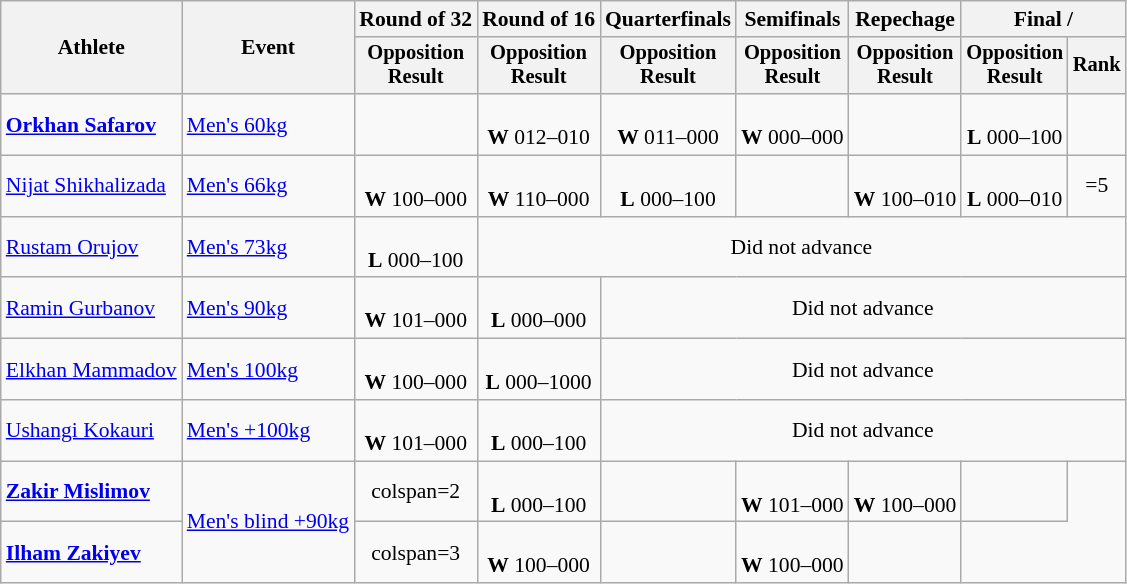<table class="wikitable" style="font-size:90%">
<tr>
<th rowspan="2">Athlete</th>
<th rowspan="2">Event</th>
<th>Round of 32</th>
<th>Round of 16</th>
<th>Quarterfinals</th>
<th>Semifinals</th>
<th>Repechage</th>
<th colspan=2>Final / </th>
</tr>
<tr style="font-size:95%">
<th>Opposition<br>Result</th>
<th>Opposition<br>Result</th>
<th>Opposition<br>Result</th>
<th>Opposition<br>Result</th>
<th>Opposition<br>Result</th>
<th>Opposition<br>Result</th>
<th>Rank</th>
</tr>
<tr align=center>
<td align=left><strong><a href='#'>Orkhan Safarov</a></strong></td>
<td align=left><a href='#'>Men's 60kg</a></td>
<td></td>
<td><br><strong>W</strong> 012–010</td>
<td><br><strong>W</strong> 011–000</td>
<td><br><strong>W</strong> 000–000</td>
<td></td>
<td><br><strong>L</strong> 000–100</td>
<td></td>
</tr>
<tr align=center>
<td align=left><a href='#'>Nijat Shikhalizada</a></td>
<td align=left><a href='#'>Men's 66kg</a></td>
<td><br><strong>W</strong> 100–000</td>
<td><br><strong>W</strong> 110–000</td>
<td><br><strong>L</strong> 000–100</td>
<td></td>
<td><br><strong>W</strong> 100–010</td>
<td><br><strong>L</strong> 000–010</td>
<td>=5</td>
</tr>
<tr align=center>
<td align=left><a href='#'>Rustam Orujov</a></td>
<td align=left><a href='#'>Men's 73kg</a></td>
<td><br><strong>L</strong> 000–100</td>
<td colspan=6>Did not advance</td>
</tr>
<tr align=center>
<td align=left><a href='#'>Ramin Gurbanov</a></td>
<td align=left><a href='#'>Men's 90kg</a></td>
<td><br><strong>W</strong> 101–000</td>
<td><br><strong>L</strong> 000–000</td>
<td colspan=5>Did not advance</td>
</tr>
<tr align=center>
<td align=left><a href='#'>Elkhan Mammadov</a></td>
<td align=left><a href='#'>Men's 100kg</a></td>
<td><br><strong>W</strong> 100–000</td>
<td><br><strong>L</strong> 000–1000</td>
<td colspan=5>Did not advance</td>
</tr>
<tr align=center>
<td align=left><a href='#'>Ushangi Kokauri</a></td>
<td align=left><a href='#'>Men's +100kg</a></td>
<td><br><strong>W</strong> 101–000</td>
<td><br><strong>L</strong> 000–100</td>
<td colspan=5>Did not advance</td>
</tr>
<tr align=center>
<td align=left><strong><a href='#'>Zakir Mislimov</a></strong></td>
<td align=left rowspan=2><a href='#'>Men's blind +90kg</a></td>
<td>colspan=2 </td>
<td><br><strong>L</strong> 000–100</td>
<td></td>
<td><br><strong>W</strong> 101–000</td>
<td><br><strong>W</strong> 100–000</td>
<td></td>
</tr>
<tr align=center>
<td align=left><strong><a href='#'>Ilham Zakiyev</a></strong></td>
<td>colspan=3 </td>
<td><br><strong>W</strong> 100–000</td>
<td></td>
<td><br><strong>W</strong> 100–000</td>
<td></td>
</tr>
</table>
